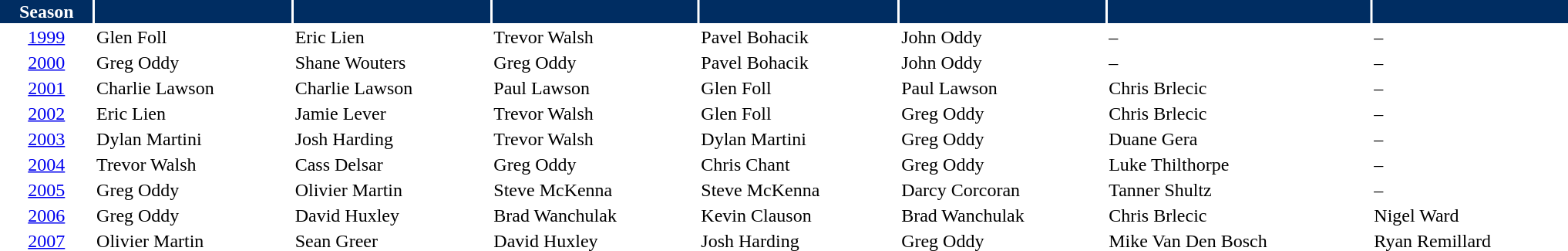<table class="toccolours" style="width:85em">
<tr>
<th style="background:#002d62;color:white;">Season</th>
<th style="background:#002d62;color:white;"></th>
<th style="background:#002d62;color:white;"></th>
<th style="background:#002d62;color:white;"></th>
<th style="background:#002d62;color:white;"></th>
<th style="background:#002d62;color:white;"></th>
<th style="background:#002d62;color:white;"></th>
<th style="background:#002d62;color:white;"></th>
</tr>
<tr>
<td align="center"><a href='#'>1999</a></td>
<td> Glen Foll</td>
<td> Eric Lien</td>
<td> Trevor Walsh</td>
<td> Pavel Bohacik</td>
<td> John Oddy</td>
<td>–</td>
<td>–</td>
</tr>
<tr>
<td align="center"><a href='#'>2000</a></td>
<td> Greg Oddy</td>
<td> Shane Wouters</td>
<td> Greg Oddy</td>
<td> Pavel Bohacik</td>
<td> John Oddy</td>
<td>–</td>
<td>–</td>
</tr>
<tr>
<td align="center"><a href='#'>2001</a></td>
<td> Charlie Lawson</td>
<td> Charlie Lawson</td>
<td> Paul Lawson</td>
<td> Glen Foll</td>
<td> Paul Lawson</td>
<td> Chris Brlecic</td>
<td>–</td>
</tr>
<tr>
<td align="center"><a href='#'>2002</a></td>
<td> Eric Lien</td>
<td> Jamie Lever</td>
<td> Trevor Walsh</td>
<td> Glen Foll</td>
<td> Greg Oddy</td>
<td> Chris Brlecic</td>
<td>–</td>
</tr>
<tr>
<td align="center"><a href='#'>2003</a></td>
<td> Dylan Martini</td>
<td> Josh Harding</td>
<td> Trevor Walsh</td>
<td> Dylan Martini</td>
<td> Greg Oddy</td>
<td> Duane Gera</td>
<td>–</td>
</tr>
<tr>
<td align="center"><a href='#'>2004</a></td>
<td> Trevor Walsh</td>
<td> Cass Delsar</td>
<td> Greg Oddy</td>
<td> Chris Chant</td>
<td> Greg Oddy</td>
<td> Luke Thilthorpe</td>
<td>–</td>
</tr>
<tr>
<td align="center"><a href='#'>2005</a></td>
<td> Greg Oddy</td>
<td> Olivier Martin</td>
<td> Steve McKenna</td>
<td> Steve McKenna</td>
<td> Darcy Corcoran</td>
<td> Tanner Shultz</td>
<td>–</td>
</tr>
<tr>
<td align="center"><a href='#'>2006</a></td>
<td> Greg Oddy</td>
<td> David Huxley</td>
<td> Brad Wanchulak</td>
<td> Kevin Clauson</td>
<td> Brad Wanchulak</td>
<td> Chris Brlecic</td>
<td> Nigel Ward</td>
</tr>
<tr>
<td align="center"><a href='#'>2007</a></td>
<td> Olivier Martin</td>
<td> Sean Greer</td>
<td> David Huxley</td>
<td> Josh Harding</td>
<td> Greg Oddy</td>
<td> Mike Van Den Bosch</td>
<td> Ryan Remillard</td>
</tr>
</table>
